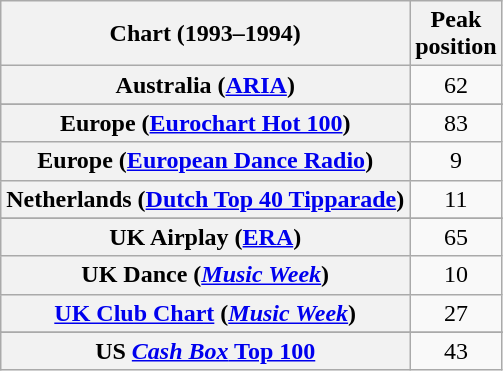<table class="wikitable sortable plainrowheaders" style="text-align:center">
<tr>
<th>Chart (1993–1994)</th>
<th>Peak<br>position</th>
</tr>
<tr>
<th scope="row">Australia (<a href='#'>ARIA</a>)</th>
<td>62</td>
</tr>
<tr>
</tr>
<tr>
</tr>
<tr>
<th scope="row">Europe (<a href='#'>Eurochart Hot 100</a>)</th>
<td>83</td>
</tr>
<tr>
<th scope="row">Europe (<a href='#'>European Dance Radio</a>)</th>
<td>9</td>
</tr>
<tr>
<th scope="row">Netherlands (<a href='#'>Dutch Top 40 Tipparade</a>)</th>
<td>11</td>
</tr>
<tr>
</tr>
<tr>
</tr>
<tr>
<th scope="row">UK Airplay (<a href='#'>ERA</a>)</th>
<td>65</td>
</tr>
<tr>
<th scope="row">UK Dance (<em><a href='#'>Music Week</a></em>)</th>
<td>10</td>
</tr>
<tr>
<th scope="row"><a href='#'>UK Club Chart</a> (<em><a href='#'>Music Week</a></em>)</th>
<td>27</td>
</tr>
<tr>
</tr>
<tr>
</tr>
<tr>
</tr>
<tr>
</tr>
<tr>
</tr>
<tr>
<th scope="row">US <a href='#'><em>Cash Box</em> Top 100</a></th>
<td>43</td>
</tr>
</table>
